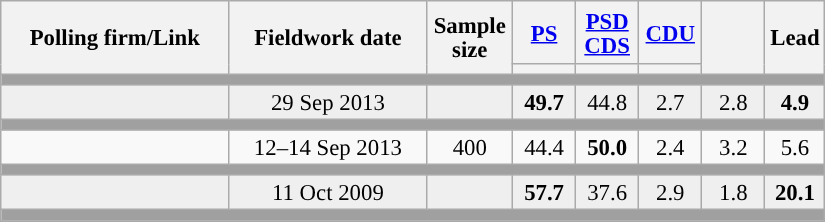<table class="wikitable collapsible sortable" style="text-align:center; font-size:95%; line-height:16px;">
<tr style="height:42px;">
<th style="width:145px;" rowspan="2">Polling firm/Link</th>
<th style="width:125px;" rowspan="2">Fieldwork date</th>
<th class="unsortable" style="width:50px;" rowspan="2">Sample size</th>
<th class="unsortable" style="width:35px;"><a href='#'>PS</a></th>
<th class="unsortable" style="width:35px;"><a href='#'>PSD</a><br><a href='#'>CDS</a></th>
<th class="unsortable" style="width:35px;"><a href='#'>CDU</a></th>
<th class="unsortable" style="width:35px;" rowspan="2"></th>
<th class="unsortable" style="width:30px;" rowspan="2">Lead</th>
</tr>
<tr>
<th class="unsortable" style="color:inherit;background:"></th>
<th class="unsortable" style="color:inherit;background:"></th>
<th class="unsortable" style="color:inherit;background:"></th>
</tr>
<tr>
<td colspan="13" style="background:#A0A0A0"></td>
</tr>
<tr style="background:#EFEFEF;">
<td><strong></strong></td>
<td data-sort-value="2019-10-06">29 Sep 2013</td>
<td></td>
<td><strong>49.7</strong><br></td>
<td>44.8<br></td>
<td>2.7<br></td>
<td>2.8</td>
<td style="background:"><strong>4.9</strong></td>
</tr>
<tr>
<td colspan="13" style="background:#A0A0A0"></td>
</tr>
<tr>
<td align="center"></td>
<td align="center">12–14 Sep 2013</td>
<td>400</td>
<td align="center">44.4</td>
<td align="center" ><strong>50.0</strong></td>
<td align="center">2.4</td>
<td align="center">3.2</td>
<td style="background:">5.6</td>
</tr>
<tr>
<td colspan="13" style="background:#A0A0A0"></td>
</tr>
<tr style="background:#EFEFEF;">
<td><strong></strong></td>
<td data-sort-value="2019-10-06">11 Oct 2009</td>
<td></td>
<td><strong>57.7</strong><br></td>
<td>37.6<br></td>
<td>2.9<br></td>
<td>1.8</td>
<td style="background:"><strong>20.1</strong></td>
</tr>
<tr>
<td colspan="13" style="background:#A0A0A0"></td>
</tr>
<tr>
</tr>
</table>
